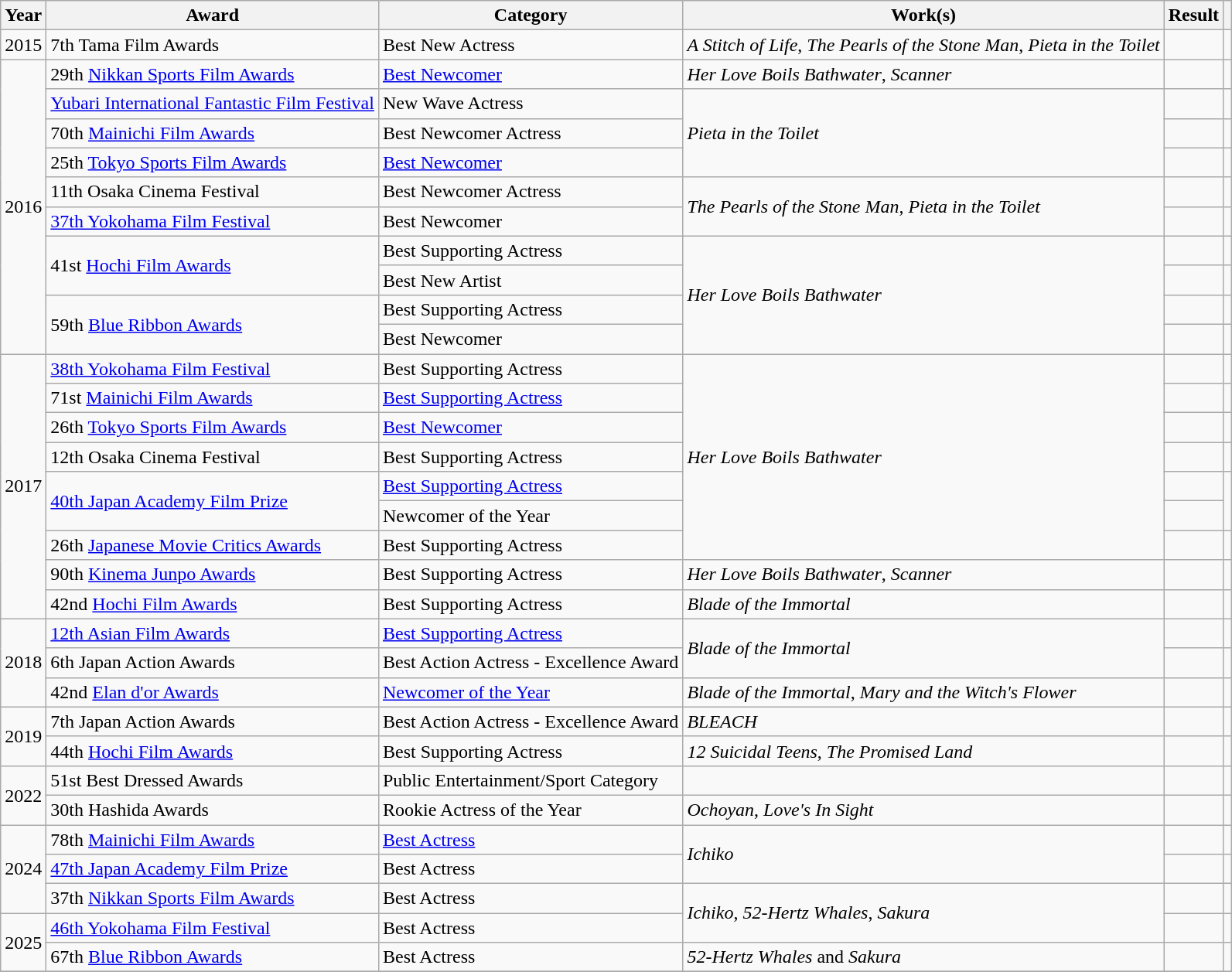<table class="wikitable">
<tr>
<th>Year</th>
<th>Award</th>
<th>Category</th>
<th>Work(s)</th>
<th>Result</th>
<th></th>
</tr>
<tr>
<td rowspan="1">2015</td>
<td>7th Tama Film Awards</td>
<td>Best New Actress</td>
<td><em>A Stitch of Life</em>, <em>The Pearls of the Stone Man</em>, <em>Pieta in the Toilet</em></td>
<td></td>
<td></td>
</tr>
<tr>
<td rowspan=10">2016</td>
<td>29th <a href='#'>Nikkan Sports Film Awards</a></td>
<td><a href='#'>Best Newcomer</a></td>
<td><em>Her Love Boils Bathwater</em>, <em>Scanner</em></td>
<td></td>
<td></td>
</tr>
<tr>
<td><a href='#'>Yubari International Fantastic Film Festival</a></td>
<td>New Wave Actress</td>
<td rowspan="3"><em>Pieta in the Toilet</em></td>
<td></td>
<td></td>
</tr>
<tr>
<td>70th <a href='#'>Mainichi Film Awards</a></td>
<td>Best Newcomer Actress</td>
<td></td>
<td></td>
</tr>
<tr>
<td>25th <a href='#'>Tokyo Sports Film Awards</a></td>
<td><a href='#'>Best Newcomer</a></td>
<td></td>
<td></td>
</tr>
<tr>
<td>11th Osaka Cinema Festival</td>
<td>Best Newcomer Actress</td>
<td rowspan="2"><em>The Pearls of the Stone Man</em>, <em>Pieta in the Toilet</em></td>
<td></td>
<td></td>
</tr>
<tr>
<td><a href='#'>37th Yokohama Film Festival</a></td>
<td>Best Newcomer</td>
<td></td>
<td></td>
</tr>
<tr>
<td rowspan="2">41st <a href='#'>Hochi Film Awards</a></td>
<td>Best Supporting Actress</td>
<td rowspan="4"><em>Her Love Boils Bathwater</em></td>
<td></td>
<td></td>
</tr>
<tr>
<td>Best New Artist</td>
<td></td>
<td></td>
</tr>
<tr>
<td rowspan="2">59th <a href='#'>Blue Ribbon Awards</a></td>
<td>Best Supporting Actress</td>
<td></td>
<td></td>
</tr>
<tr>
<td>Best Newcomer</td>
<td></td>
<td></td>
</tr>
<tr>
<td rowspan="9">2017</td>
<td><a href='#'>38th Yokohama Film Festival</a></td>
<td>Best Supporting Actress</td>
<td rowspan="7"><em>Her Love Boils Bathwater</em></td>
<td></td>
<td></td>
</tr>
<tr>
<td>71st <a href='#'>Mainichi Film Awards</a></td>
<td><a href='#'>Best Supporting Actress</a></td>
<td></td>
<td></td>
</tr>
<tr>
<td>26th <a href='#'>Tokyo Sports Film Awards</a></td>
<td><a href='#'>Best Newcomer</a></td>
<td></td>
<td></td>
</tr>
<tr>
<td>12th Osaka Cinema Festival</td>
<td>Best Supporting Actress</td>
<td></td>
<td></td>
</tr>
<tr>
<td rowspan="2"><a href='#'>40th Japan Academy Film Prize</a></td>
<td><a href='#'>Best Supporting Actress</a></td>
<td></td>
<td rowspan="2"></td>
</tr>
<tr>
<td>Newcomer of the Year</td>
<td></td>
</tr>
<tr>
<td>26th <a href='#'>Japanese Movie Critics Awards</a></td>
<td>Best Supporting Actress</td>
<td></td>
<td></td>
</tr>
<tr>
<td>90th <a href='#'>Kinema Junpo Awards</a></td>
<td>Best Supporting Actress</td>
<td><em>Her Love Boils Bathwater</em>, <em>Scanner</em></td>
<td></td>
<td></td>
</tr>
<tr>
<td>42nd <a href='#'>Hochi Film Awards</a></td>
<td>Best Supporting Actress</td>
<td><em>Blade of the Immortal</em></td>
<td></td>
<td></td>
</tr>
<tr>
<td rowspan="3">2018</td>
<td><a href='#'>12th Asian Film Awards</a></td>
<td><a href='#'>Best Supporting Actress</a></td>
<td rowspan="2"><em>Blade of the Immortal</em></td>
<td></td>
<td></td>
</tr>
<tr>
<td>6th Japan Action Awards</td>
<td>Best Action Actress - Excellence Award</td>
<td></td>
<td></td>
</tr>
<tr>
<td>42nd <a href='#'>Elan d'or Awards</a></td>
<td><a href='#'>Newcomer of the Year</a></td>
<td><em>Blade of the Immortal</em>, <em>Mary and the Witch's Flower</em></td>
<td></td>
<td></td>
</tr>
<tr>
<td rowspan="2">2019</td>
<td>7th Japan Action Awards</td>
<td>Best Action Actress - Excellence Award</td>
<td><em>BLEACH</em></td>
<td></td>
<td></td>
</tr>
<tr>
<td>44th <a href='#'>Hochi Film Awards</a></td>
<td>Best Supporting Actress</td>
<td><em>12 Suicidal Teens</em>, <em>The Promised Land</em></td>
<td></td>
<td></td>
</tr>
<tr>
<td rowspan="2">2022</td>
<td>51st Best Dressed Awards</td>
<td>Public Entertainment/Sport Category</td>
<td></td>
<td></td>
<td></td>
</tr>
<tr>
<td>30th Hashida Awards</td>
<td>Rookie Actress of the Year</td>
<td><em>Ochoyan</em>, <em>Love's In Sight</em></td>
<td></td>
<td></td>
</tr>
<tr>
<td rowspan="3">2024</td>
<td>78th <a href='#'>Mainichi Film Awards</a></td>
<td><a href='#'>Best Actress</a></td>
<td rowspan="2"><em>Ichiko</em></td>
<td></td>
<td></td>
</tr>
<tr>
<td><a href='#'>47th Japan Academy Film Prize</a></td>
<td>Best Actress</td>
<td></td>
<td></td>
</tr>
<tr>
<td>37th <a href='#'>Nikkan Sports Film Awards</a></td>
<td>Best Actress</td>
<td rowspan="2"><em>Ichiko</em>, <em>52-Hertz Whales</em>, <em>Sakura</em></td>
<td></td>
<td></td>
</tr>
<tr>
<td rowspan="2">2025</td>
<td><a href='#'>46th Yokohama Film Festival</a></td>
<td>Best Actress</td>
<td></td>
<td></td>
</tr>
<tr>
<td>67th <a href='#'>Blue Ribbon Awards</a></td>
<td>Best Actress</td>
<td><em>52-Hertz Whales</em> and <em>Sakura</em></td>
<td></td>
<td></td>
</tr>
<tr>
</tr>
</table>
